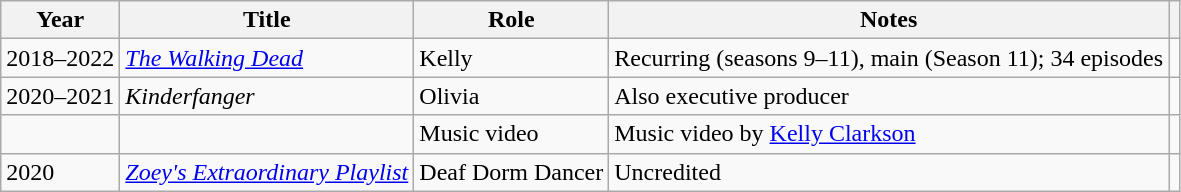<table class="wikitable sortable">
<tr>
<th>Year</th>
<th>Title</th>
<th>Role</th>
<th class="unsortable">Notes</th>
<th scope="col" class="unsortable"></th>
</tr>
<tr>
<td>2018–2022</td>
<td><em><a href='#'>The Walking Dead</a></em></td>
<td>Kelly</td>
<td>Recurring (seasons 9–11), main (Season 11); 34 episodes</td>
<td align="center"></td>
</tr>
<tr>
<td>2020–2021</td>
<td><em>Kinderfanger</em></td>
<td>Olivia</td>
<td>Also executive producer</td>
<td align="center"></td>
</tr>
<tr>
<td></td>
<td></td>
<td>Music video</td>
<td>Music video by <a href='#'>Kelly Clarkson</a></td>
<td align="center"></td>
</tr>
<tr>
<td>2020</td>
<td><em><a href='#'>Zoey's Extraordinary Playlist</a></em></td>
<td>Deaf Dorm Dancer</td>
<td>Uncredited</td>
<td align="center"></td>
</tr>
</table>
